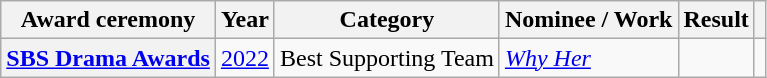<table class="wikitable plainrowheaders">
<tr>
<th scope="col">Award ceremony</th>
<th scope="col">Year</th>
<th scope="col">Category</th>
<th scope="col">Nominee / Work</th>
<th scope="col">Result</th>
<th scope="col" class="unsortable"></th>
</tr>
<tr>
<th scope="row"><a href='#'>SBS Drama Awards</a></th>
<td style="text-align:center"><a href='#'>2022</a></td>
<td>Best Supporting Team</td>
<td><em><a href='#'>Why Her</a></em></td>
<td></td>
<td style="text-align:center"></td>
</tr>
</table>
